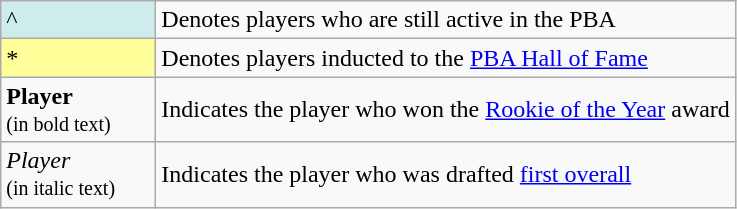<table class="wikitable">
<tr>
<td style="background-color:#CFECEC; border:1px solid #aaaaaa; width:6em">^</td>
<td>Denotes players who are still active in the PBA</td>
</tr>
<tr>
<td style="background-color:#FFFF99; border:1px solid #aaaaaa; width:6em">*</td>
<td>Denotes players inducted to the <a href='#'>PBA Hall of Fame</a></td>
</tr>
<tr>
<td><strong>Player</strong><br><small>(in bold text)</small></td>
<td>Indicates the player who won the <a href='#'>Rookie of the Year</a> award</td>
</tr>
<tr>
<td><em>Player</em><br><small>(in italic text)</small></td>
<td>Indicates the player who was drafted <a href='#'>first overall</a></td>
</tr>
</table>
